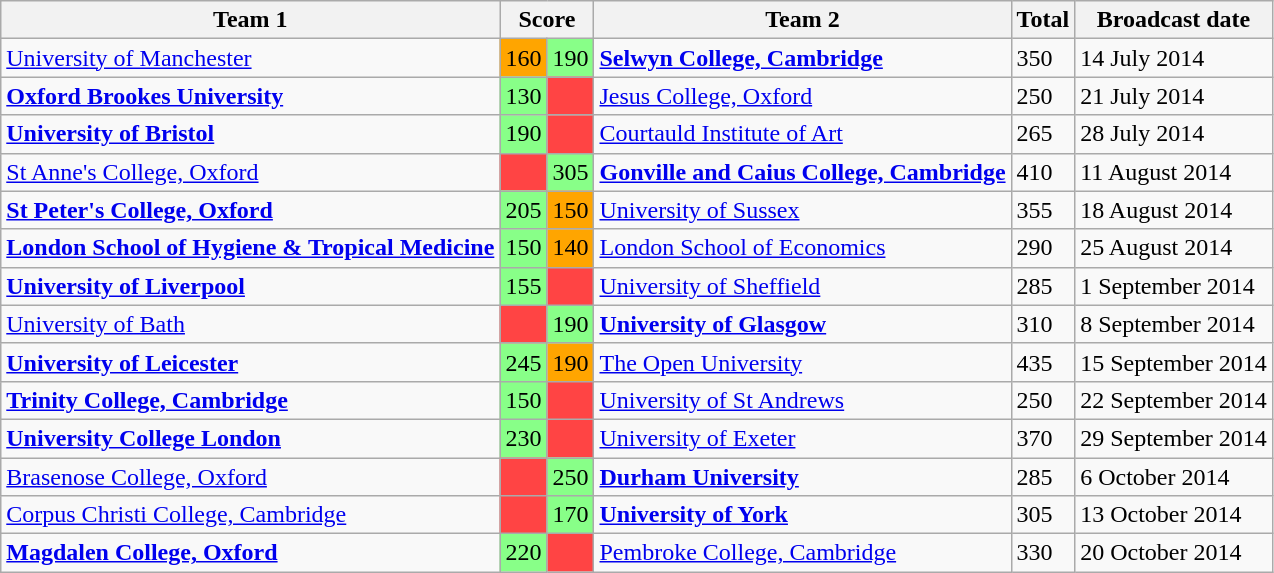<table class="wikitable">
<tr>
<th>Team 1</th>
<th colspan=2>Score</th>
<th>Team 2</th>
<th>Total</th>
<th>Broadcast date</th>
</tr>
<tr>
<td><a href='#'>University of Manchester</a></td>
<td style="background:orange">160</td>
<td style="background:#88ff88">190</td>
<td><strong><a href='#'>Selwyn College, Cambridge</a></strong></td>
<td>350</td>
<td>14 July 2014</td>
</tr>
<tr>
<td><strong><a href='#'>Oxford Brookes University</a></strong></td>
<td style="background:#88ff88">130</td>
<td style="background:#f44;"></td>
<td><a href='#'>Jesus College, Oxford</a></td>
<td>250</td>
<td>21 July 2014</td>
</tr>
<tr>
<td><strong><a href='#'>University of Bristol</a></strong></td>
<td style="background:#88ff88">190</td>
<td style="background:#f44;"></td>
<td><a href='#'>Courtauld Institute of Art</a></td>
<td>265</td>
<td>28 July 2014</td>
</tr>
<tr>
<td><a href='#'>St Anne's College, Oxford</a></td>
<td style="background:#f44;"></td>
<td style="background:#88ff88">305</td>
<td><strong><a href='#'>Gonville and Caius College, Cambridge</a></strong></td>
<td>410</td>
<td>11 August 2014</td>
</tr>
<tr>
<td><strong><a href='#'>St Peter's College, Oxford</a></strong></td>
<td style="background:#88ff88">205</td>
<td style="background:orange">150</td>
<td><a href='#'>University of Sussex</a></td>
<td>355</td>
<td>18 August 2014</td>
</tr>
<tr>
<td><strong><a href='#'>London School of Hygiene & Tropical Medicine</a></strong></td>
<td style="background:#88ff88">150</td>
<td style="background:orange">140</td>
<td><a href='#'>London School of Economics</a></td>
<td>290</td>
<td>25 August 2014</td>
</tr>
<tr>
<td><strong><a href='#'>University of Liverpool</a></strong></td>
<td style="background:#88ff88">155</td>
<td style="background:#f44;"></td>
<td><a href='#'>University of Sheffield</a></td>
<td>285</td>
<td>1 September 2014</td>
</tr>
<tr>
<td><a href='#'>University of Bath</a></td>
<td style="background:#f44;"></td>
<td style="background:#88ff88">190</td>
<td><strong><a href='#'>University of Glasgow</a></strong></td>
<td>310</td>
<td>8 September 2014</td>
</tr>
<tr>
<td><strong><a href='#'>University of Leicester</a></strong></td>
<td style="background:#88ff88">245</td>
<td style="background:orange">190</td>
<td><a href='#'>The Open University</a></td>
<td>435</td>
<td>15 September 2014</td>
</tr>
<tr>
<td><strong><a href='#'>Trinity College, Cambridge</a></strong></td>
<td style="background:#88ff88">150</td>
<td style="background:#f44;"></td>
<td><a href='#'>University of St Andrews</a></td>
<td>250</td>
<td>22 September 2014</td>
</tr>
<tr>
<td><strong><a href='#'>University College London</a></strong></td>
<td style="background:#88ff88">230</td>
<td style="background:#f44;"></td>
<td><a href='#'>University of Exeter</a></td>
<td>370</td>
<td>29 September 2014</td>
</tr>
<tr>
<td><a href='#'>Brasenose College, Oxford</a></td>
<td style="background:#f44;"></td>
<td style="background:#88ff88">250</td>
<td><strong><a href='#'>Durham University</a></strong></td>
<td>285</td>
<td>6 October 2014</td>
</tr>
<tr>
<td><a href='#'>Corpus Christi College, Cambridge</a></td>
<td style="background:#f44;"></td>
<td style="background:#88ff88">170</td>
<td><strong><a href='#'>University of York</a></strong></td>
<td>305</td>
<td>13 October 2014</td>
</tr>
<tr>
<td><strong><a href='#'>Magdalen College, Oxford</a></strong></td>
<td style="background:#88ff88">220</td>
<td style="background:#f44;"></td>
<td><a href='#'>Pembroke College, Cambridge</a></td>
<td>330</td>
<td>20 October 2014</td>
</tr>
</table>
